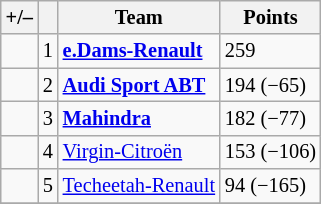<table class="wikitable" style="font-size: 85%">
<tr>
<th scope="col">+/–</th>
<th scope="col"></th>
<th scope="col">Team</th>
<th scope="col">Points</th>
</tr>
<tr>
<td align="left"></td>
<td align="center">1</td>
<td> <strong><a href='#'>e.Dams-Renault</a></strong></td>
<td align="left">259</td>
</tr>
<tr>
<td align="left"></td>
<td align="center">2</td>
<td> <strong><a href='#'>Audi Sport ABT</a></strong></td>
<td align="left">194 (−65)</td>
</tr>
<tr>
<td align="left"></td>
<td align="center">3</td>
<td> <strong><a href='#'>Mahindra</a></strong></td>
<td align="left">182 (−77)</td>
</tr>
<tr>
<td align="left"></td>
<td align="center">4</td>
<td> <a href='#'>Virgin-Citroën</a></td>
<td align="left">153 (−106)</td>
</tr>
<tr>
<td align="left"></td>
<td align="center">5</td>
<td> <a href='#'>Techeetah-Renault</a></td>
<td align="left">94 (−165)</td>
</tr>
<tr>
</tr>
</table>
